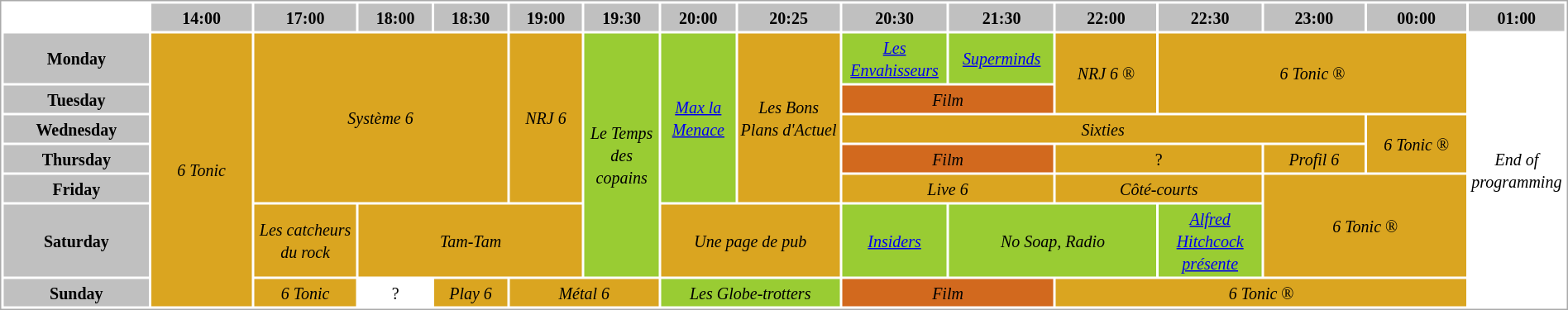<table width="100%" style="border:1px solid #aaa" border="0" cellspacing="2" cellpadding="2">
<tr>
<td></td>
<th width="7%" bgcolor="#c0c0c0"><small>14:00</small></th>
<th width="7%" bgcolor="#c0c0c0"><small>17:00</small></th>
<th width="5%" bgcolor="#c0c0c0"><small>18:00</small></th>
<th width="5%" bgcolor="#c0c0c0"><small>18:30</small></th>
<th width="5%" bgcolor="#c0c0c0"><small>19:00</small></th>
<th width="5%" bgcolor="#c0c0c0"><small>19:30</small></th>
<th width="5%" bgcolor="#c0c0c0"><small>20:00</small></th>
<th width="7%" bgcolor="#c0c0c0"><small>20:25</small></th>
<th width="7%" bgcolor="#c0c0c0"><small>20:30</small></th>
<th width="7%" bgcolor="#c0c0c0"><small>21:30</small></th>
<th width="7%" bgcolor="#c0c0c0"><small>22:00</small></th>
<th width="7%" bgcolor="#c0c0c0"><small>22:30</small></th>
<th width="7%" bgcolor="#c0c0c0"><small>23:00</small></th>
<th width="7%" bgcolor="#c0c0c0"><small>00:00</small></th>
<th width="7%" bgcolor="#c0c0c0"><small>01:00</small></th>
</tr>
<tr>
<th width="9%" bgcolor="#c0c0c0"><small>Monday</small></th>
<td align="center" bgcolor="#daa520" rowspan="7" colspan="1"><small><em>6 Tonic</em></small></td>
<td align="center" bgcolor="#daa520" rowspan="5" colspan="3"><small><em>Système 6</em></small></td>
<td align="center" bgcolor="#daa520" rowspan="5" colspan="1"><small><em>NRJ 6</em></small></td>
<td align="center" bgcolor="#99cc33" rowspan="6" colspan="1"><small> <em>Le Temps des copains</em></small></td>
<td align="center" bgcolor="#99cc33" rowspan="5" colspan="1"><small> <em><a href='#'>Max la Menace</a></em></small></td>
<td align="center" bgcolor="#daa520" rowspan="5" colspan="1"><small><em>Les Bons Plans d'Actuel</em></small></td>
<td align="center" bgcolor="#99cc33" rowspan="1" colspan="1"><small><em><a href='#'>Les Envahisseurs</a></em></small></td>
<td align="center" bgcolor="#99cc33" rowspan="1" colspan="1"><small><em><a href='#'>Superminds</a></em></small></td>
<td align="center" bgcolor="#daa520" rowspan="2" colspan="1"><small><em>NRJ 6</em> ® </small></td>
<td align="center" bgcolor="#daa520" rowspan="2" colspan="3"><small><em>6 Tonic</em> ®</small></td>
<td align="center" rowspan="7" colspan="1"><small><em>End of programming</em></small></td>
</tr>
<tr>
<th width="9%" bgcolor="#c0c0c0"><small>Tuesday</small></th>
<td align="center" bgcolor="#d2691e" rowspan="1" colspan="2"><small><em>Film</em></small></td>
</tr>
<tr>
<th width="9%" bgcolor="#c0c0c0"><small>Wednesday</small></th>
<td align="center" bgcolor="#daa520" rowspan="1" colspan="5"><small><em>Sixties</em></small></td>
<td align="center" bgcolor="#daa520" rowspan="2" colspan="1"><small><em>6 Tonic</em> ®</small></td>
</tr>
<tr>
<th width="9%" bgcolor="#c0c0c0"><small>Thursday</small></th>
<td align="center" bgcolor="#d2691e" rowspan="1" colspan="2"><small><em>Film</em></small></td>
<td align="center" bgcolor="#daa520" rowspan="1" colspan="2"><small> ? </small></td>
<td align="center" bgcolor="#daa520" rowspan="1" colspan="1"><small><em>Profil 6</em></small></td>
</tr>
<tr>
<th width="9%" bgcolor="#c0c0c0"><small>Friday</small></th>
<td align="center" bgcolor="#daa520" rowspan="1" colspan="2"><small><em>Live 6</em></small></td>
<td align="center" bgcolor="#daa520" rowspan="1" colspan="2"><small><em>Côté-courts</em></small></td>
<td align="center" bgcolor="#daa520" rowspan="2" colspan="2"><small><em>6 Tonic</em> ®</small></td>
</tr>
<tr>
<th width="9%" bgcolor="#c0c0c0"><small>Saturday</small></th>
<td align="center" bgcolor="#daa520" rowspan="1" colspan="1"><small><em>Les catcheurs du rock</em></small></td>
<td align="center" bgcolor="#daa520" rowspan="1" colspan="3"><small><em>Tam-Tam</em></small></td>
<td align="center" bgcolor="#daa520" rowspan="1" colspan="2"><small><em>Une page de pub</em></small></td>
<td align="center" bgcolor="#99cc33" rowspan="1" colspan="1"><small><em><a href='#'>Insiders</a></em></small></td>
<td align="center" bgcolor="#99cc33" rowspan="1" colspan="2"><small><em>No Soap, Radio</em></small></td>
<td align="center" bgcolor="#99cc33" rowspan="1" colspan="1"><small><em><a href='#'>Alfred Hitchcock présente</a></em></small></td>
</tr>
<tr>
<th width="10%" bgcolor="#c0c0c0"><small>Sunday</small></th>
<td align="center" bgcolor="#daa520" rowspan="7" colspan="1"><small><em>6 Tonic</em></small></td>
<td align="center" rowspan="1" colspan="1"><small> ? </small></td>
<td align="center" bgcolor="#daa520" rowspan="1" colspan="1"><small><em>Play 6</em></small></td>
<td align="center" bgcolor="#daa520" rowspan="1" colspan="2"><small><em>Métal 6</em></small></td>
<td align="center" bgcolor="#99cc33" rowspan="1" colspan="2"><small><em>Les Globe-trotters</em></small></td>
<td align="center" bgcolor="#d2691e" rowspan="1" colspan="2"><small><em>Film</em></small></td>
<td align="center" bgcolor="#daa520" rowspan="2" colspan="4"><small><em>6 Tonic</em> ®</small></td>
</tr>
</table>
